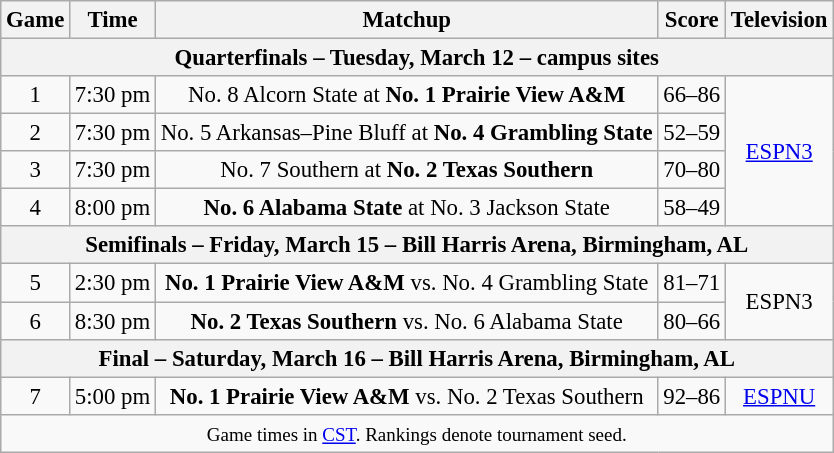<table class="wikitable" style="font-size: 95%;text-align:center">
<tr>
<th>Game</th>
<th>Time</th>
<th>Matchup</th>
<th>Score</th>
<th>Television</th>
</tr>
<tr>
<th colspan=5>Quarterfinals – Tuesday, March 12 – campus sites</th>
</tr>
<tr>
<td>1</td>
<td>7:30 pm</td>
<td>No. 8 Alcorn State at <strong>No. 1 Prairie View A&M</strong></td>
<td>66–86</td>
<td rowspan=4><a href='#'>ESPN3</a></td>
</tr>
<tr>
<td>2</td>
<td>7:30 pm</td>
<td>No. 5 Arkansas–Pine Bluff at <strong>No. 4 Grambling State</strong></td>
<td>52–59</td>
</tr>
<tr>
<td>3</td>
<td>7:30 pm</td>
<td>No. 7 Southern at <strong>No. 2  Texas Southern</strong></td>
<td>70–80</td>
</tr>
<tr>
<td>4</td>
<td>8:00 pm</td>
<td><strong>No. 6 Alabama State</strong> at No. 3 Jackson State</td>
<td>58–49</td>
</tr>
<tr>
<th colspan=5>Semifinals – Friday, March 15 – Bill Harris Arena, Birmingham, AL</th>
</tr>
<tr>
<td>5</td>
<td>2:30 pm</td>
<td><strong>No. 1 Prairie View A&M</strong> vs. No. 4 Grambling State</td>
<td>81–71</td>
<td rowspan=2>ESPN3</td>
</tr>
<tr>
<td>6</td>
<td>8:30 pm</td>
<td><strong>No. 2  Texas Southern</strong> vs. No. 6 Alabama State</td>
<td>80–66</td>
</tr>
<tr>
<th colspan=5>Final – Saturday, March 16 – Bill Harris Arena, Birmingham, AL</th>
</tr>
<tr>
<td>7</td>
<td>5:00 pm</td>
<td><strong>No. 1 Prairie View A&M</strong> vs. No. 2  Texas Southern</td>
<td>92–86</td>
<td><a href='#'>ESPNU</a></td>
</tr>
<tr>
<td colspan=5><small>Game times in <a href='#'>CST</a>. Rankings denote tournament seed.</small></td>
</tr>
</table>
